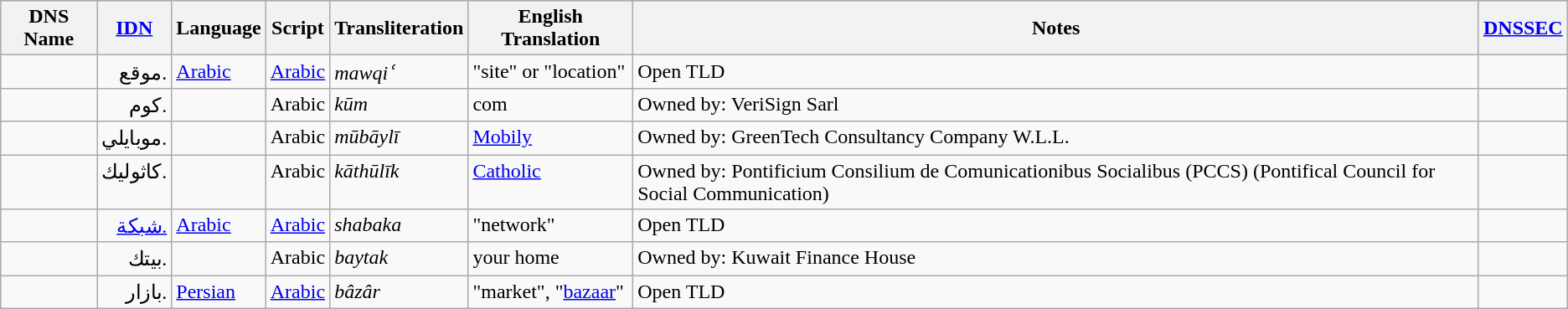<table class="wikitable sortable">
<tr style="background:#a0d0ff;">
<th class="unsortable">DNS Name</th>
<th><a href='#'>IDN</a></th>
<th>Language</th>
<th>Script</th>
<th>Transliteration</th>
<th>English Translation</th>
<th class="unsortable">Notes</th>
<th><a href='#'>DNSSEC</a></th>
</tr>
<tr valign="top">
<td></td>
<td dir="auto">.موقع</td>
<td><a href='#'>Arabic</a></td>
<td><a href='#'>Arabic</a></td>
<td><em>mawqiʿ </em></td>
<td>"site" or "location"</td>
<td>Open TLD</td>
<td></td>
</tr>
<tr valign=top>
<td></td>
<td dir="auto">.كوم</td>
<td></td>
<td>Arabic</td>
<td><em>kūm</em></td>
<td>com</td>
<td>Owned by: VeriSign Sarl</td>
<td></td>
</tr>
<tr valign=top>
<td></td>
<td dir="auto">.موبايلي</td>
<td></td>
<td>Arabic</td>
<td><em>mūbāylī</em></td>
<td><a href='#'>Mobily</a></td>
<td>Owned by: GreenTech Consultancy Company W.L.L.</td>
<td></td>
</tr>
<tr valign=top>
<td></td>
<td dir="auto">.كاثوليك</td>
<td></td>
<td>Arabic</td>
<td><em>kāthūlīk</em></td>
<td><a href='#'>Catholic</a></td>
<td>Owned by: Pontificium Consilium de Comunicationibus Socialibus (PCCS) (Pontifical Council for Social Communication)</td>
<td></td>
</tr>
<tr valign="top">
<td></td>
<td dir="auto"><a href='#'>.شبكة</a></td>
<td><a href='#'>Arabic</a></td>
<td><a href='#'>Arabic</a></td>
<td><em>shabaka</em></td>
<td>"network"</td>
<td>Open TLD</td>
<td></td>
</tr>
<tr valign=top>
<td></td>
<td dir="auto">.بيتك</td>
<td></td>
<td>Arabic</td>
<td><em>baytak </em></td>
<td>your home</td>
<td>Owned by: Kuwait Finance House</td>
<td></td>
</tr>
<tr valign="top">
<td></td>
<td dir="auto">.بازار</td>
<td><a href='#'>Persian</a></td>
<td><a href='#'>Arabic</a></td>
<td><em>bâzâr</em></td>
<td>"market", "<a href='#'>bazaar</a>"</td>
<td>Open TLD</td>
<td></td>
</tr>
</table>
